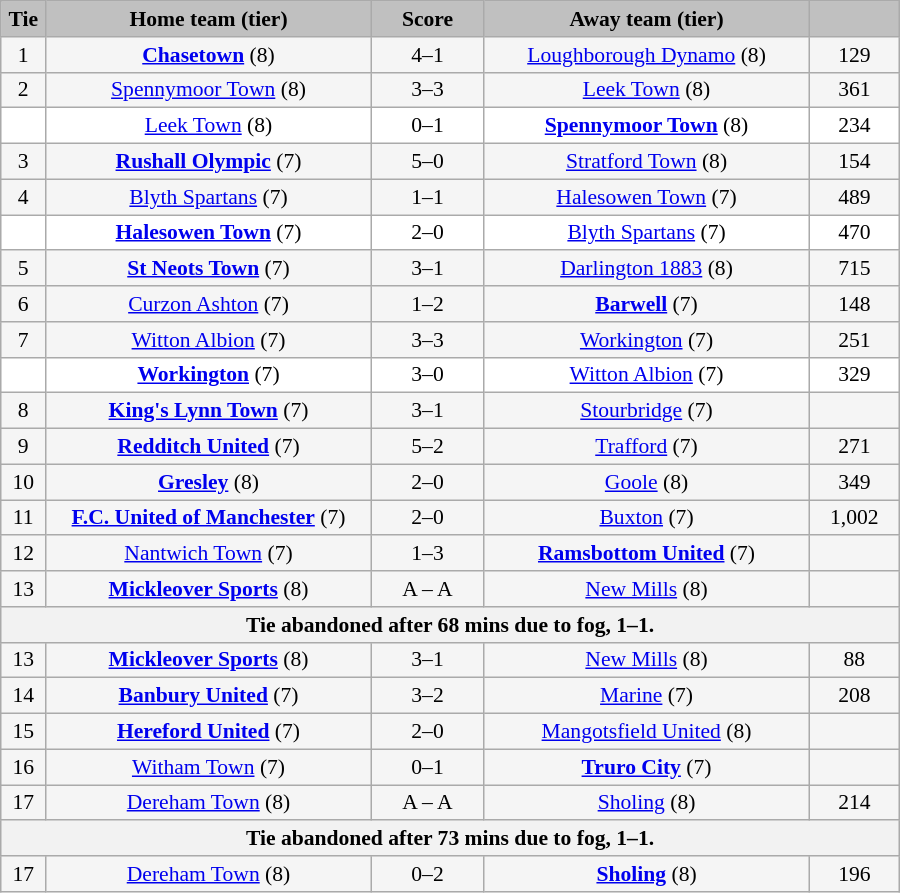<table class="wikitable" style="width: 600px; background:WhiteSmoke; text-align:center; font-size:90%">
<tr>
<td scope="col" style="width:  5.00%; background:silver;"><strong>Tie</strong></td>
<td scope="col" style="width: 36.25%; background:silver;"><strong>Home team (tier)</strong></td>
<td scope="col" style="width: 12.50%; background:silver;"><strong>Score</strong></td>
<td scope="col" style="width: 36.25%; background:silver;"><strong>Away team (tier)</strong></td>
<td scope="col" style="width: 10.00%; background:silver;"><strong></strong></td>
</tr>
<tr>
<td>1</td>
<td><strong><a href='#'>Chasetown</a></strong> (8)</td>
<td>4–1</td>
<td><a href='#'>Loughborough Dynamo</a> (8)</td>
<td>129</td>
</tr>
<tr>
<td>2</td>
<td><a href='#'>Spennymoor Town</a> (8)</td>
<td>3–3</td>
<td><a href='#'>Leek Town</a> (8)</td>
<td>361</td>
</tr>
<tr style="background:white;">
<td><em></em></td>
<td><a href='#'>Leek Town</a> (8)</td>
<td>0–1</td>
<td><strong><a href='#'>Spennymoor Town</a></strong> (8)</td>
<td>234</td>
</tr>
<tr>
<td>3</td>
<td><strong><a href='#'>Rushall Olympic</a></strong> (7)</td>
<td>5–0</td>
<td><a href='#'>Stratford Town</a> (8)</td>
<td>154</td>
</tr>
<tr>
<td>4</td>
<td><a href='#'>Blyth Spartans</a> (7)</td>
<td>1–1</td>
<td><a href='#'>Halesowen Town</a> (7)</td>
<td>489</td>
</tr>
<tr style="background:white;">
<td><em></em></td>
<td><strong><a href='#'>Halesowen Town</a></strong> (7)</td>
<td>2–0</td>
<td><a href='#'>Blyth Spartans</a> (7)</td>
<td>470</td>
</tr>
<tr>
<td>5</td>
<td><strong><a href='#'>St Neots Town</a></strong> (7)</td>
<td>3–1</td>
<td><a href='#'>Darlington 1883</a> (8)</td>
<td>715</td>
</tr>
<tr>
<td>6</td>
<td><a href='#'>Curzon Ashton</a> (7)</td>
<td>1–2</td>
<td><strong><a href='#'>Barwell</a></strong> (7)</td>
<td>148</td>
</tr>
<tr>
<td>7</td>
<td><a href='#'>Witton Albion</a> (7)</td>
<td>3–3</td>
<td><a href='#'>Workington</a> (7)</td>
<td>251</td>
</tr>
<tr style="background:white;">
<td><em></em></td>
<td><strong><a href='#'>Workington</a></strong> (7)</td>
<td>3–0</td>
<td><a href='#'>Witton Albion</a> (7)</td>
<td>329</td>
</tr>
<tr>
<td>8</td>
<td><strong><a href='#'>King's Lynn Town</a></strong> (7)</td>
<td>3–1</td>
<td><a href='#'>Stourbridge</a> (7)</td>
<td></td>
</tr>
<tr>
<td>9</td>
<td><strong><a href='#'>Redditch United</a></strong> (7)</td>
<td>5–2</td>
<td><a href='#'>Trafford</a> (7)</td>
<td>271</td>
</tr>
<tr>
<td>10</td>
<td><strong><a href='#'>Gresley</a></strong> (8)</td>
<td>2–0</td>
<td><a href='#'>Goole</a> (8)</td>
<td>349</td>
</tr>
<tr>
<td>11</td>
<td><strong><a href='#'>F.C. United of Manchester</a></strong> (7)</td>
<td>2–0</td>
<td><a href='#'>Buxton</a> (7)</td>
<td>1,002</td>
</tr>
<tr>
<td>12</td>
<td><a href='#'>Nantwich Town</a> (7)</td>
<td>1–3</td>
<td><strong><a href='#'>Ramsbottom United</a></strong> (7)</td>
<td></td>
</tr>
<tr>
<td>13</td>
<td><strong><a href='#'>Mickleover Sports</a></strong> (8)</td>
<td>A – A</td>
<td><a href='#'>New Mills</a> (8)</td>
<td></td>
</tr>
<tr>
<th colspan="5">Tie abandoned after 68 mins due to fog, 1–1.</th>
</tr>
<tr>
<td>13</td>
<td><strong><a href='#'>Mickleover Sports</a></strong> (8)</td>
<td>3–1</td>
<td><a href='#'>New Mills</a> (8)</td>
<td>88</td>
</tr>
<tr>
<td>14</td>
<td><strong><a href='#'>Banbury United</a></strong> (7)</td>
<td>3–2</td>
<td><a href='#'>Marine</a> (7)</td>
<td>208</td>
</tr>
<tr>
<td>15</td>
<td><strong><a href='#'>Hereford United</a></strong> (7)</td>
<td>2–0</td>
<td><a href='#'>Mangotsfield United</a> (8)</td>
<td></td>
</tr>
<tr>
<td>16</td>
<td><a href='#'>Witham Town</a> (7)</td>
<td>0–1</td>
<td><strong><a href='#'>Truro City</a></strong> (7)</td>
<td></td>
</tr>
<tr>
<td>17</td>
<td><a href='#'>Dereham Town</a> (8)</td>
<td>A – A</td>
<td><a href='#'>Sholing</a> (8)</td>
<td>214</td>
</tr>
<tr>
<th colspan="5">Tie abandoned after 73 mins due to fog, 1–1.</th>
</tr>
<tr>
<td>17</td>
<td><a href='#'>Dereham Town</a> (8)</td>
<td>0–2</td>
<td><strong><a href='#'>Sholing</a></strong> (8)</td>
<td>196</td>
</tr>
</table>
